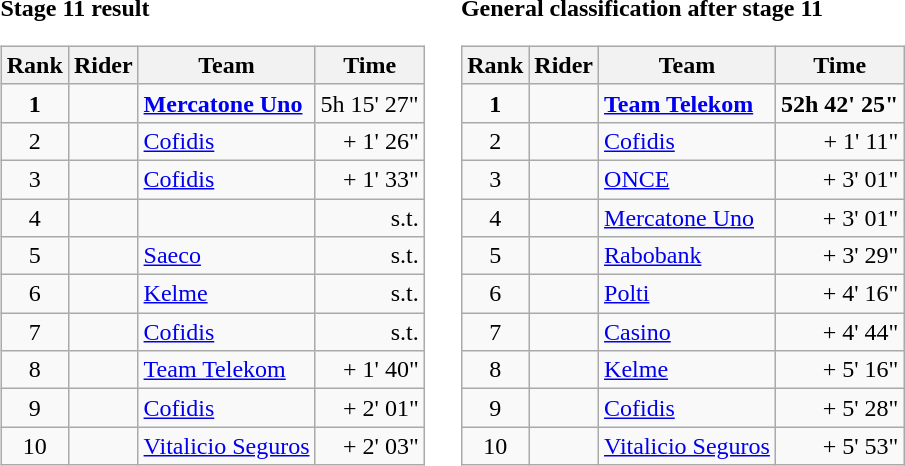<table>
<tr>
<td><strong>Stage 11 result</strong><br><table class="wikitable">
<tr>
<th scope="col">Rank</th>
<th scope="col">Rider</th>
<th scope="col">Team</th>
<th scope="col">Time</th>
</tr>
<tr>
<td style="text-align:center;"><strong>1</strong></td>
<td><strong></strong></td>
<td><strong><a href='#'>Mercatone Uno</a></strong></td>
<td style="text-align:right;">5h 15' 27"</td>
</tr>
<tr>
<td style="text-align:center;">2</td>
<td></td>
<td><a href='#'>Cofidis</a></td>
<td style="text-align:right;">+ 1' 26"</td>
</tr>
<tr>
<td style="text-align:center;">3</td>
<td></td>
<td><a href='#'>Cofidis</a></td>
<td style="text-align:right;">+ 1' 33"</td>
</tr>
<tr>
<td style="text-align:center;">4</td>
<td></td>
<td></td>
<td style="text-align:right;">s.t.</td>
</tr>
<tr>
<td style="text-align:center;">5</td>
<td></td>
<td><a href='#'>Saeco</a></td>
<td style="text-align:right;">s.t.</td>
</tr>
<tr>
<td style="text-align:center;">6</td>
<td></td>
<td><a href='#'>Kelme</a></td>
<td style="text-align:right;">s.t.</td>
</tr>
<tr>
<td style="text-align:center;">7</td>
<td></td>
<td><a href='#'>Cofidis</a></td>
<td style="text-align:right;">s.t.</td>
</tr>
<tr>
<td style="text-align:center;">8</td>
<td></td>
<td><a href='#'>Team Telekom</a> </td>
<td style="text-align:right;">+ 1' 40"</td>
</tr>
<tr>
<td style="text-align:center;">9</td>
<td></td>
<td><a href='#'>Cofidis</a></td>
<td style="text-align:right;">+ 2' 01"</td>
</tr>
<tr>
<td style="text-align:center;">10</td>
<td></td>
<td><a href='#'>Vitalicio Seguros</a></td>
<td style="text-align:right;">+ 2' 03"</td>
</tr>
</table>
</td>
<td></td>
<td><strong>General classification after stage 11</strong><br><table class="wikitable">
<tr>
<th scope="col">Rank</th>
<th scope="col">Rider</th>
<th scope="col">Team</th>
<th scope="col">Time</th>
</tr>
<tr>
<td style="text-align:center;"><strong>1</strong></td>
<td><strong></strong> </td>
<td><strong><a href='#'>Team Telekom</a></strong></td>
<td style="text-align:right;"><strong>52h 42' 25"</strong></td>
</tr>
<tr>
<td style="text-align:center;">2</td>
<td></td>
<td><a href='#'>Cofidis</a></td>
<td style="text-align:right;">+ 1' 11"</td>
</tr>
<tr>
<td style="text-align:center;">3</td>
<td></td>
<td><a href='#'>ONCE</a></td>
<td style="text-align:right;">+ 3' 01"</td>
</tr>
<tr>
<td style="text-align:center;">4</td>
<td></td>
<td><a href='#'>Mercatone Uno</a></td>
<td style="text-align:right;">+ 3' 01"</td>
</tr>
<tr>
<td style="text-align:center;">5</td>
<td></td>
<td><a href='#'>Rabobank</a></td>
<td style="text-align:right;">+ 3' 29"</td>
</tr>
<tr>
<td style="text-align:center;">6</td>
<td></td>
<td><a href='#'>Polti</a></td>
<td style="text-align:right;">+ 4' 16"</td>
</tr>
<tr>
<td style="text-align:center;">7</td>
<td></td>
<td><a href='#'>Casino</a></td>
<td style="text-align:right;">+ 4' 44"</td>
</tr>
<tr>
<td style="text-align:center;">8</td>
<td></td>
<td><a href='#'>Kelme</a></td>
<td style="text-align:right;">+ 5' 16"</td>
</tr>
<tr>
<td style="text-align:center;">9</td>
<td></td>
<td><a href='#'>Cofidis</a></td>
<td style="text-align:right;">+ 5' 28"</td>
</tr>
<tr>
<td style="text-align:center;">10</td>
<td></td>
<td><a href='#'>Vitalicio Seguros</a></td>
<td style="text-align:right;">+ 5' 53"</td>
</tr>
</table>
</td>
</tr>
</table>
